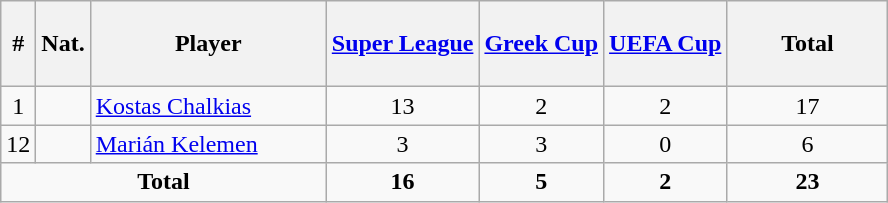<table class="wikitable sortable alternance" ; style="text-align:center; ">
<tr>
<th height=50>#</th>
<th width=10>Nat.</th>
<th width=150>Player</th>
<th height=50><a href='#'>Super League</a></th>
<th height=50><a href='#'>Greek Cup</a></th>
<th height=50><a href='#'>UEFA Cup</a></th>
<th width=100>Total</th>
</tr>
<tr>
<td>1</td>
<td></td>
<td align="left"><a href='#'>Kostas Chalkias</a></td>
<td>13</td>
<td>2</td>
<td>2</td>
<td>17</td>
</tr>
<tr>
<td>12</td>
<td></td>
<td align="left"><a href='#'>Marián Kelemen</a></td>
<td>3</td>
<td>3</td>
<td>0</td>
<td>6</td>
</tr>
<tr class="sortbottom">
<td colspan="3"><strong>Total</strong></td>
<td><strong>16</strong></td>
<td><strong>5</strong></td>
<td><strong>2</strong></td>
<td><strong>23</strong></td>
</tr>
</table>
